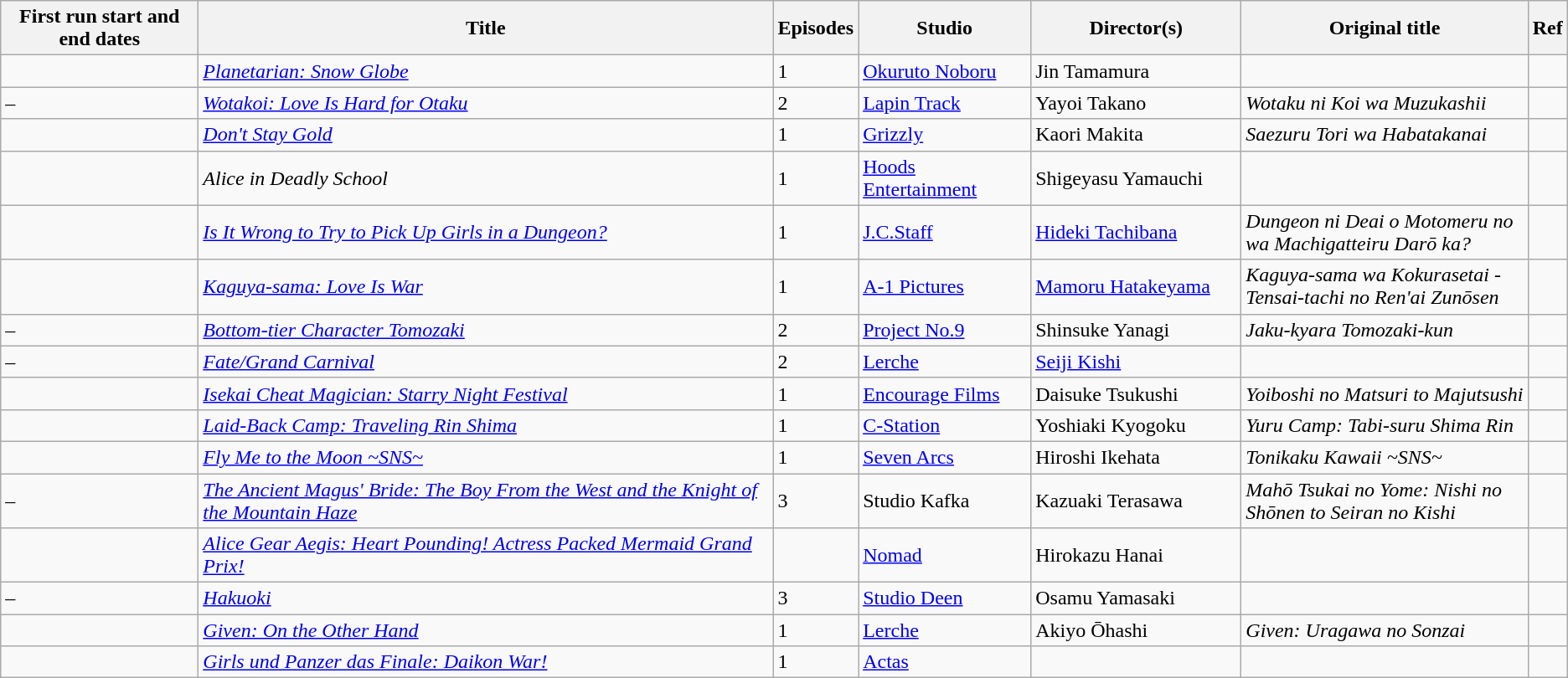<table class="wikitable sortable">
<tr>
<th data-sort- type="text" style="width:150px;">First run start and end dates</th>
<th style="width:450px;">Title</th>
<th data-sort- type="text" style="width:10px;">Episodes</th>
<th data-sort- type="text" style="width:130px;">Studio</th>
<th data-sort- type="text" style="width:160px;">Director(s)</th>
<th>Original title</th>
<th class="unsortable" style="width:5px;">Ref</th>
</tr>
<tr>
<td></td>
<td><em><a href='#'>Planetarian: Snow Globe</a></em></td>
<td>1</td>
<td><a href='#'>Okuruto Noboru</a></td>
<td>Jin Tamamura</td>
<td></td>
<td></td>
</tr>
<tr>
<td> – </td>
<td><em><a href='#'>Wotakoi: Love Is Hard for Otaku</a></em></td>
<td>2</td>
<td><a href='#'>Lapin Track</a></td>
<td>Yayoi Takano</td>
<td><em>Wotaku ni Koi wa Muzukashii</em></td>
<td></td>
</tr>
<tr>
<td></td>
<td><em><a href='#'>Don't Stay Gold</a></em></td>
<td>1</td>
<td><a href='#'>Grizzly</a></td>
<td>Kaori Makita</td>
<td><em>Saezuru Tori wa Habatakanai</em></td>
<td></td>
</tr>
<tr>
<td></td>
<td><em>Alice in Deadly School</em></td>
<td>1</td>
<td><a href='#'>Hoods Entertainment</a></td>
<td>Shigeyasu Yamauchi</td>
<td></td>
<td></td>
</tr>
<tr>
<td></td>
<td><em><a href='#'>Is It Wrong to Try to Pick Up Girls in a Dungeon?</a></em></td>
<td>1</td>
<td><a href='#'>J.C.Staff</a></td>
<td><a href='#'>Hideki Tachibana</a></td>
<td><em>Dungeon ni Deai o Motomeru no wa Machigatteiru Darō ka?</em></td>
<td></td>
</tr>
<tr>
<td></td>
<td><em><a href='#'>Kaguya-sama: Love Is War</a></em></td>
<td>1</td>
<td><a href='#'>A-1 Pictures</a></td>
<td><a href='#'>Mamoru Hatakeyama</a></td>
<td><em>Kaguya-sama wa Kokurasetai - Tensai-tachi no Ren'ai Zunōsen</em></td>
<td></td>
</tr>
<tr>
<td> – </td>
<td><em><a href='#'>Bottom-tier Character Tomozaki</a></em></td>
<td>2</td>
<td><a href='#'>Project No.9</a></td>
<td>Shinsuke Yanagi</td>
<td><em>Jaku-kyara Tomozaki-kun</em></td>
<td></td>
</tr>
<tr>
<td> – </td>
<td><em><a href='#'>Fate/Grand Carnival</a></em></td>
<td>2</td>
<td><a href='#'>Lerche</a></td>
<td><a href='#'>Seiji Kishi</a></td>
<td></td>
<td></td>
</tr>
<tr>
<td></td>
<td><em><a href='#'>Isekai Cheat Magician: Starry Night Festival</a></em></td>
<td>1</td>
<td><a href='#'>Encourage Films</a></td>
<td>Daisuke Tsukushi</td>
<td><em>Yoiboshi no Matsuri to Majutsushi</em></td>
<td></td>
</tr>
<tr>
<td></td>
<td><em><a href='#'>Laid-Back Camp: Traveling Rin Shima</a></em></td>
<td>1</td>
<td><a href='#'>C-Station</a></td>
<td>Yoshiaki Kyogoku</td>
<td><em>Yuru Camp: Tabi-suru Shima Rin</em></td>
<td></td>
</tr>
<tr>
<td></td>
<td><em><a href='#'>Fly Me to the Moon ~SNS~</a></em></td>
<td>1</td>
<td><a href='#'>Seven Arcs</a></td>
<td>Hiroshi Ikehata</td>
<td><em>Tonikaku Kawaii ~SNS~</em></td>
<td></td>
</tr>
<tr>
<td> – </td>
<td><em><a href='#'>The Ancient Magus' Bride: The Boy From the West and the Knight of the Mountain Haze</a></em></td>
<td>3</td>
<td>Studio Kafka</td>
<td>Kazuaki Terasawa</td>
<td><em>Mahō Tsukai no Yome: Nishi no Shōnen to Seiran no Kishi</em></td>
<td></td>
</tr>
<tr>
<td></td>
<td><em><a href='#'>Alice Gear Aegis: Heart Pounding! Actress Packed Mermaid Grand Prix!</a></em></td>
<td></td>
<td><a href='#'>Nomad</a></td>
<td>Hirokazu Hanai</td>
<td></td>
<td></td>
</tr>
<tr>
<td> – </td>
<td><em><a href='#'>Hakuoki</a></em></td>
<td>3</td>
<td><a href='#'>Studio Deen</a></td>
<td>Osamu Yamasaki</td>
<td></td>
<td></td>
</tr>
<tr>
<td></td>
<td><em><a href='#'>Given: On the Other Hand</a></em></td>
<td>1</td>
<td><a href='#'>Lerche</a></td>
<td>Akiyo Ōhashi</td>
<td><em>Given: Uragawa no Sonzai</em></td>
<td></td>
</tr>
<tr>
<td></td>
<td><em><a href='#'>Girls und Panzer das Finale: Daikon War!</a></em></td>
<td>1</td>
<td><a href='#'>Actas</a></td>
<td></td>
<td></td>
<td></td>
</tr>
</table>
